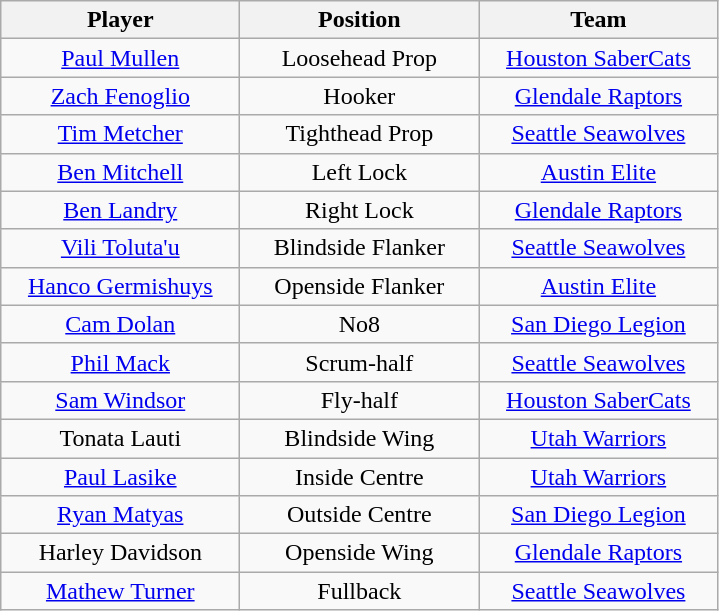<table class="wikitable" style="text-align:center;">
<tr>
<th style="width:9.5em;">Player</th>
<th style="width:9.5em;">Position</th>
<th style="width:9.5em;">Team</th>
</tr>
<tr>
<td align=center> <a href='#'>Paul Mullen</a></td>
<td>Loosehead Prop</td>
<td><a href='#'>Houston SaberCats</a></td>
</tr>
<tr>
<td align=center> <a href='#'>Zach Fenoglio</a></td>
<td>Hooker</td>
<td><a href='#'>Glendale Raptors</a></td>
</tr>
<tr>
<td align=center> <a href='#'>Tim Metcher</a></td>
<td>Tighthead Prop</td>
<td><a href='#'>Seattle Seawolves</a></td>
</tr>
<tr>
<td align=center> <a href='#'>Ben Mitchell</a></td>
<td>Left Lock</td>
<td><a href='#'>Austin Elite</a></td>
</tr>
<tr>
<td align=center> <a href='#'>Ben Landry</a></td>
<td>Right Lock</td>
<td><a href='#'>Glendale Raptors</a></td>
</tr>
<tr>
<td align=center> <a href='#'>Vili Toluta'u</a></td>
<td>Blindside Flanker</td>
<td><a href='#'>Seattle Seawolves</a></td>
</tr>
<tr>
<td align=center> <a href='#'>Hanco Germishuys</a></td>
<td>Openside Flanker</td>
<td><a href='#'>Austin Elite</a></td>
</tr>
<tr>
<td align=center> <a href='#'>Cam Dolan</a></td>
<td>No8</td>
<td><a href='#'>San Diego Legion</a></td>
</tr>
<tr>
<td align=center> <a href='#'>Phil Mack</a></td>
<td>Scrum-half</td>
<td><a href='#'>Seattle Seawolves</a></td>
</tr>
<tr>
<td align=center> <a href='#'>Sam Windsor</a></td>
<td>Fly-half</td>
<td><a href='#'>Houston SaberCats</a></td>
</tr>
<tr>
<td align=center> Tonata Lauti</td>
<td>Blindside Wing</td>
<td><a href='#'>Utah Warriors</a></td>
</tr>
<tr>
<td align=center> <a href='#'>Paul Lasike</a></td>
<td>Inside Centre</td>
<td><a href='#'>Utah Warriors</a></td>
</tr>
<tr>
<td align=center> <a href='#'>Ryan Matyas</a></td>
<td>Outside Centre</td>
<td><a href='#'>San Diego Legion</a></td>
</tr>
<tr>
<td align=center> Harley Davidson</td>
<td>Openside Wing</td>
<td><a href='#'>Glendale Raptors</a></td>
</tr>
<tr>
<td align=center> <a href='#'>Mathew Turner</a></td>
<td>Fullback</td>
<td><a href='#'>Seattle Seawolves</a></td>
</tr>
</table>
